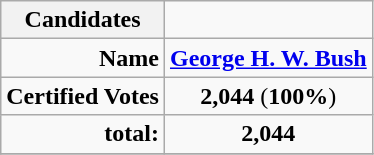<table border='1px' class="wikitable" style="text-align:center;">
<tr>
<th colspan=1><strong>Candidates</strong></th>
<td></td>
</tr>
<tr>
<td align=right><strong>Name</strong></td>
<td><strong><a href='#'>George H. W. Bush</a></strong></td>
</tr>
<tr>
<td align=right><strong>Certified Votes</strong></td>
<td><strong>2,044</strong> (<strong>100%</strong>)</td>
</tr>
<tr>
<td align=right><strong>total:</strong></td>
<td><strong>2,044</strong></td>
</tr>
<tr>
</tr>
</table>
